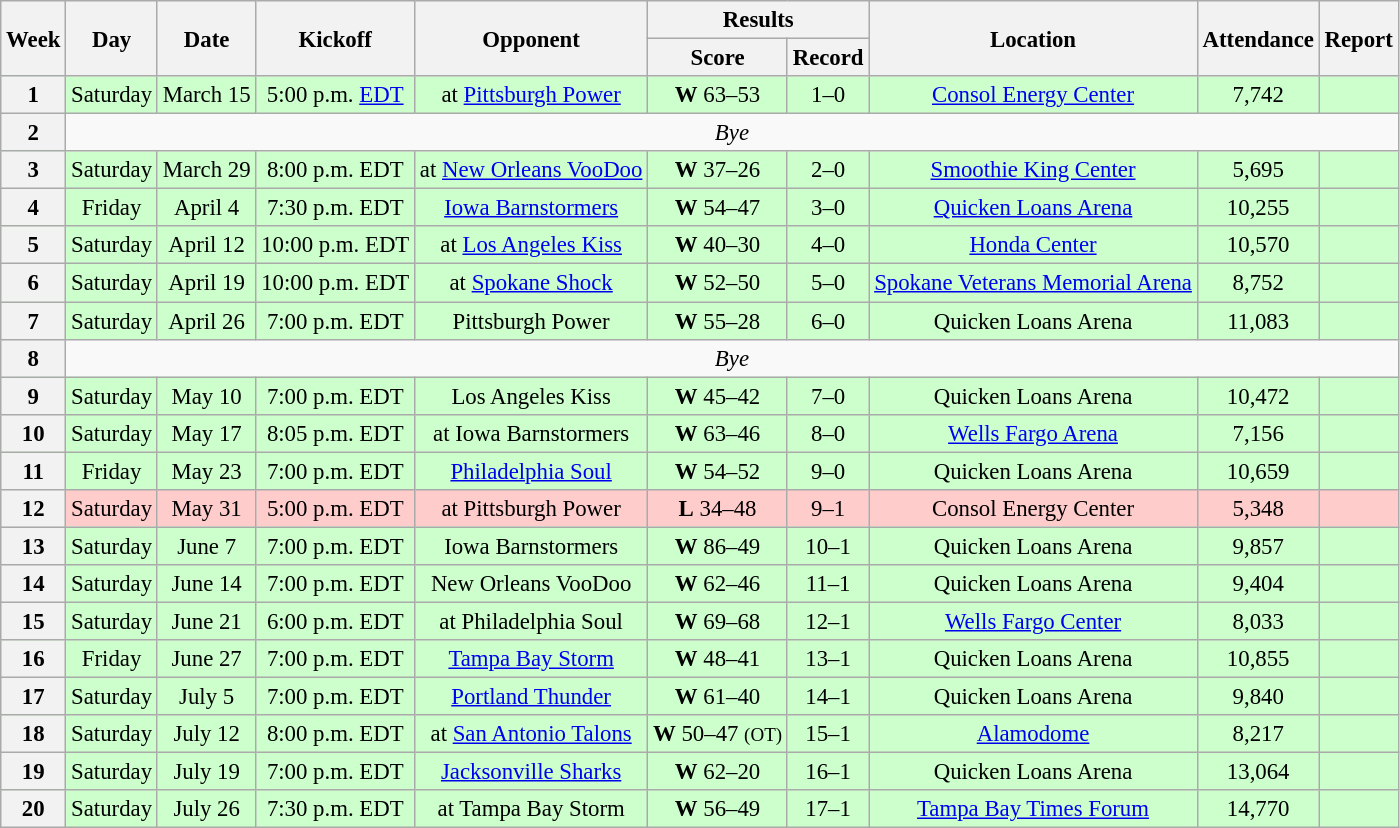<table class="wikitable" style="font-size: 95%;">
<tr>
<th rowspan=2>Week</th>
<th rowspan=2>Day</th>
<th rowspan=2>Date</th>
<th rowspan=2>Kickoff</th>
<th rowspan=2>Opponent</th>
<th colspan=2>Results</th>
<th rowspan=2>Location</th>
<th rowspan=2>Attendance</th>
<th rowspan=2>Report</th>
</tr>
<tr>
<th>Score</th>
<th>Record</th>
</tr>
<tr style= background:#ccffcc>
<th align="center"><strong>1</strong></th>
<td align="center">Saturday</td>
<td align="center">March 15</td>
<td align="center">5:00 p.m. <a href='#'>EDT</a></td>
<td align="center">at <a href='#'>Pittsburgh Power</a></td>
<td align="center"><strong>W</strong> 63–53</td>
<td align="center">1–0</td>
<td align="center"><a href='#'>Consol Energy Center</a></td>
<td align="center">7,742</td>
<td align="center"></td>
</tr>
<tr style=>
<th align="center"><strong>2</strong></th>
<td colspan=9 align="center" valign="middle"><em>Bye</em></td>
</tr>
<tr style= background:#ccffcc>
<th align="center"><strong>3</strong></th>
<td align="center">Saturday</td>
<td align="center">March 29</td>
<td align="center">8:00 p.m. EDT</td>
<td align="center">at <a href='#'>New Orleans VooDoo</a></td>
<td align="center"><strong>W</strong> 37–26</td>
<td align="center">2–0</td>
<td align="center"><a href='#'>Smoothie King Center</a></td>
<td align="center">5,695</td>
<td align="center"></td>
</tr>
<tr style= background:#ccffcc>
<th align="center"><strong>4</strong></th>
<td align="center">Friday</td>
<td align="center">April 4</td>
<td align="center">7:30 p.m. EDT</td>
<td align="center"><a href='#'>Iowa Barnstormers</a></td>
<td align="center"><strong>W</strong> 54–47</td>
<td align="center">3–0</td>
<td align="center"><a href='#'>Quicken Loans Arena</a></td>
<td align="center">10,255</td>
<td align="center"></td>
</tr>
<tr style= background:#ccffcc>
<th align="center"><strong>5</strong></th>
<td align="center">Saturday</td>
<td align="center">April 12</td>
<td align="center">10:00 p.m. EDT</td>
<td align="center">at <a href='#'>Los Angeles Kiss</a></td>
<td align="center"><strong>W</strong> 40–30</td>
<td align="center">4–0</td>
<td align="center"><a href='#'>Honda Center</a></td>
<td align="center">10,570</td>
<td align="center"></td>
</tr>
<tr style= background:#ccffcc>
<th align="center"><strong>6</strong></th>
<td align="center">Saturday</td>
<td align="center">April 19</td>
<td align="center">10:00 p.m. EDT</td>
<td align="center">at <a href='#'>Spokane Shock</a></td>
<td align="center"><strong>W</strong> 52–50</td>
<td align="center">5–0</td>
<td align="center"><a href='#'>Spokane Veterans Memorial Arena</a></td>
<td align="center">8,752</td>
<td align="center"></td>
</tr>
<tr style= background:#ccffcc>
<th align="center"><strong>7</strong></th>
<td align="center">Saturday</td>
<td align="center">April 26</td>
<td align="center">7:00 p.m. EDT</td>
<td align="center">Pittsburgh Power</td>
<td align="center"><strong>W</strong> 55–28</td>
<td align="center">6–0</td>
<td align="center">Quicken Loans Arena</td>
<td align="center">11,083</td>
<td align="center"></td>
</tr>
<tr style=>
<th align="center"><strong>8</strong></th>
<td colspan=9 align="center" valign="middle"><em>Bye</em></td>
</tr>
<tr style= background:#ccffcc>
<th align="center"><strong>9</strong></th>
<td align="center">Saturday</td>
<td align="center">May 10</td>
<td align="center">7:00 p.m. EDT</td>
<td align="center">Los Angeles Kiss</td>
<td align="center"><strong>W</strong> 45–42</td>
<td align="center">7–0</td>
<td align="center">Quicken Loans Arena</td>
<td align="center">10,472</td>
<td align="center"></td>
</tr>
<tr style= background:#ccffcc>
<th align="center"><strong>10</strong></th>
<td align="center">Saturday</td>
<td align="center">May 17</td>
<td align="center">8:05 p.m. EDT</td>
<td align="center">at Iowa Barnstormers</td>
<td align="center"><strong>W</strong> 63–46</td>
<td align="center">8–0</td>
<td align="center"><a href='#'>Wells Fargo Arena</a></td>
<td align="center">7,156</td>
<td align="center"></td>
</tr>
<tr style= background:#ccffcc>
<th align="center"><strong>11</strong></th>
<td align="center">Friday</td>
<td align="center">May 23</td>
<td align="center">7:00 p.m. EDT</td>
<td align="center"><a href='#'>Philadelphia Soul</a></td>
<td align="center"><strong>W</strong> 54–52</td>
<td align="center">9–0</td>
<td align="center">Quicken Loans Arena</td>
<td align="center">10,659</td>
<td align="center"></td>
</tr>
<tr style= background:#ffcccc>
<th align="center"><strong>12</strong></th>
<td align="center">Saturday</td>
<td align="center">May 31</td>
<td align="center">5:00 p.m. EDT</td>
<td align="center">at Pittsburgh Power</td>
<td align="center"><strong>L</strong> 34–48</td>
<td align="center">9–1</td>
<td align="center">Consol Energy Center</td>
<td align="center">5,348</td>
<td align="center"></td>
</tr>
<tr style= background:#ccffcc>
<th align="center"><strong>13</strong></th>
<td align="center">Saturday</td>
<td align="center">June 7</td>
<td align="center">7:00 p.m. EDT</td>
<td align="center">Iowa Barnstormers</td>
<td align="center"><strong>W</strong> 86–49</td>
<td align="center">10–1</td>
<td align="center">Quicken Loans Arena</td>
<td align="center">9,857</td>
<td align="center"></td>
</tr>
<tr style= background:#ccffcc>
<th align="center"><strong>14</strong></th>
<td align="center">Saturday</td>
<td align="center">June 14</td>
<td align="center">7:00 p.m. EDT</td>
<td align="center">New Orleans VooDoo</td>
<td align="center"><strong>W</strong> 62–46</td>
<td align="center">11–1</td>
<td align="center">Quicken Loans Arena</td>
<td align="center">9,404</td>
<td align="center"></td>
</tr>
<tr style= background:#ccffcc>
<th align="center"><strong>15</strong></th>
<td align="center">Saturday</td>
<td align="center">June 21</td>
<td align="center">6:00 p.m. EDT</td>
<td align="center">at Philadelphia Soul</td>
<td align="center"><strong>W</strong> 69–68</td>
<td align="center">12–1</td>
<td align="center"><a href='#'>Wells Fargo Center</a></td>
<td align="center">8,033</td>
<td align="center"></td>
</tr>
<tr style= background:#ccffcc>
<th align="center"><strong>16</strong></th>
<td align="center">Friday</td>
<td align="center">June 27</td>
<td align="center">7:00 p.m. EDT</td>
<td align="center"><a href='#'>Tampa Bay Storm</a></td>
<td align="center"><strong>W</strong> 48–41</td>
<td align="center">13–1</td>
<td align="center">Quicken Loans Arena</td>
<td align="center">10,855</td>
<td align="center"></td>
</tr>
<tr style= background:#ccffcc>
<th align="center"><strong>17</strong></th>
<td align="center">Saturday</td>
<td align="center">July 5</td>
<td align="center">7:00 p.m. EDT</td>
<td align="center"><a href='#'>Portland Thunder</a></td>
<td align="center"><strong>W</strong> 61–40</td>
<td align="center">14–1</td>
<td align="center">Quicken Loans Arena</td>
<td align="center">9,840</td>
<td align="center"></td>
</tr>
<tr style= background:#ccffcc>
<th align="center"><strong>18</strong></th>
<td align="center">Saturday</td>
<td align="center">July 12</td>
<td align="center">8:00 p.m. EDT</td>
<td align="center">at <a href='#'>San Antonio Talons</a></td>
<td align="center"><strong>W</strong> 50–47 <small>(OT)</small></td>
<td align="center">15–1</td>
<td align="center"><a href='#'>Alamodome</a></td>
<td align="center">8,217</td>
<td align="center"></td>
</tr>
<tr style= background:#ccffcc>
<th align="center"><strong>19</strong></th>
<td align="center">Saturday</td>
<td align="center">July 19</td>
<td align="center">7:00 p.m. EDT</td>
<td align="center"><a href='#'>Jacksonville Sharks</a></td>
<td align="center"><strong>W</strong> 62–20</td>
<td align="center">16–1</td>
<td align="center">Quicken Loans Arena</td>
<td align="center">13,064</td>
<td align="center"></td>
</tr>
<tr style= background:#ccffcc>
<th align="center"><strong>20</strong></th>
<td align="center">Saturday</td>
<td align="center">July 26</td>
<td align="center">7:30 p.m. EDT</td>
<td align="center">at Tampa Bay Storm</td>
<td align="center"><strong>W</strong> 56–49</td>
<td align="center">17–1</td>
<td align="center"><a href='#'>Tampa Bay Times Forum</a></td>
<td align="center">14,770</td>
<td align="center"></td>
</tr>
</table>
